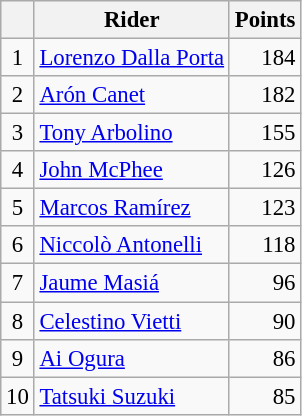<table class="wikitable" style="font-size: 95%;">
<tr>
<th></th>
<th>Rider</th>
<th>Points</th>
</tr>
<tr>
<td align=center>1</td>
<td> <a href='#'>Lorenzo Dalla Porta</a></td>
<td align=right>184</td>
</tr>
<tr>
<td align=center>2</td>
<td> <a href='#'>Arón Canet</a></td>
<td align=right>182</td>
</tr>
<tr>
<td align=center>3</td>
<td> <a href='#'>Tony Arbolino</a></td>
<td align=right>155</td>
</tr>
<tr>
<td align=center>4</td>
<td> <a href='#'>John McPhee</a></td>
<td align=right>126</td>
</tr>
<tr>
<td align=center>5</td>
<td> <a href='#'>Marcos Ramírez</a></td>
<td align=right>123</td>
</tr>
<tr>
<td align=center>6</td>
<td> <a href='#'>Niccolò Antonelli</a></td>
<td align=right>118</td>
</tr>
<tr>
<td align=center>7</td>
<td> <a href='#'>Jaume Masiá</a></td>
<td align=right>96</td>
</tr>
<tr>
<td align=center>8</td>
<td> <a href='#'>Celestino Vietti</a></td>
<td align=right>90</td>
</tr>
<tr>
<td align=center>9</td>
<td> <a href='#'>Ai Ogura</a></td>
<td align=right>86</td>
</tr>
<tr>
<td align=center>10</td>
<td> <a href='#'>Tatsuki Suzuki</a></td>
<td align=right>85</td>
</tr>
</table>
